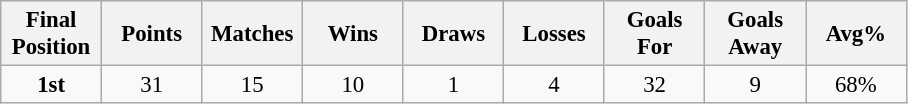<table class="wikitable" style="font-size: 95%; text-align: center;">
<tr>
<th width=60>Final Position</th>
<th width=60>Points</th>
<th width=60>Matches</th>
<th width=60>Wins</th>
<th width=60>Draws</th>
<th width=60>Losses</th>
<th width=60>Goals For</th>
<th width=60>Goals Away</th>
<th width=60>Avg%</th>
</tr>
<tr>
<td><strong>1st</strong></td>
<td>31</td>
<td>15</td>
<td>10</td>
<td>1</td>
<td>4</td>
<td>32</td>
<td>9</td>
<td>68%</td>
</tr>
</table>
